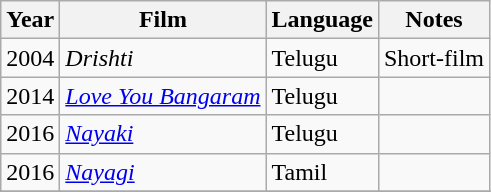<table class="wikitable sortable">
<tr>
<th>Year</th>
<th>Film</th>
<th>Language</th>
<th class="unsortable">Notes</th>
</tr>
<tr>
<td>2004</td>
<td><em>Drishti</em></td>
<td>Telugu</td>
<td>Short-film</td>
</tr>
<tr>
<td>2014</td>
<td><em><a href='#'>Love You Bangaram</a></em></td>
<td>Telugu</td>
<td></td>
</tr>
<tr>
<td>2016</td>
<td><em><a href='#'>Nayaki</a></em></td>
<td>Telugu</td>
<td></td>
</tr>
<tr>
<td>2016</td>
<td><em><a href='#'>Nayagi</a></em></td>
<td>Tamil</td>
<td></td>
</tr>
<tr>
</tr>
</table>
